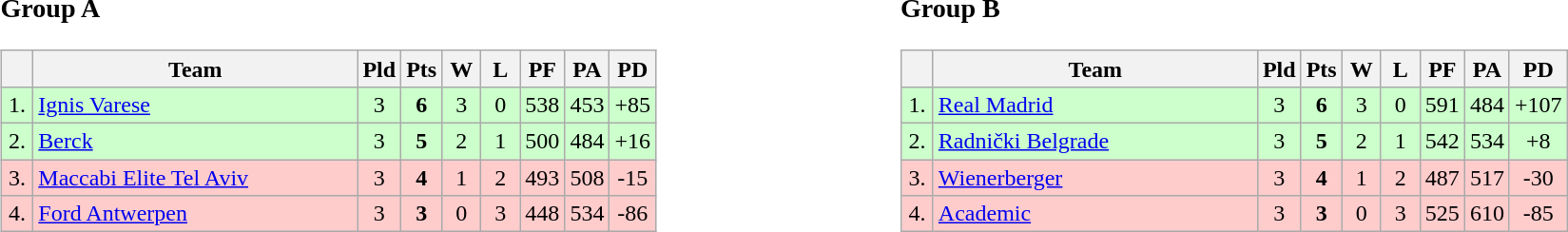<table>
<tr>
<td style="vertical-align:top; width:33%;"><br><h3>Group A</h3><table class="wikitable" style="text-align:center">
<tr>
<th width=15></th>
<th width=220>Team</th>
<th width=20>Pld</th>
<th width=20>Pts</th>
<th width=20>W</th>
<th width=20>L</th>
<th width=20>PF</th>
<th width=20>PA</th>
<th width=20>PD</th>
</tr>
<tr style="background: #ccffcc;">
<td>1.</td>
<td align=left> <a href='#'>Ignis Varese</a></td>
<td>3</td>
<td><strong>6</strong></td>
<td>3</td>
<td>0</td>
<td>538</td>
<td>453</td>
<td>+85</td>
</tr>
<tr style="background: #ccffcc;">
<td>2.</td>
<td align=left> <a href='#'>Berck</a></td>
<td>3</td>
<td><strong>5</strong></td>
<td>2</td>
<td>1</td>
<td>500</td>
<td>484</td>
<td>+16</td>
</tr>
<tr style="background: #ffcccc;">
<td>3.</td>
<td align=left> <a href='#'>Maccabi Elite Tel Aviv</a></td>
<td>3</td>
<td><strong>4</strong></td>
<td>1</td>
<td>2</td>
<td>493</td>
<td>508</td>
<td>-15</td>
</tr>
<tr style="background: #ffcccc;">
<td>4.</td>
<td align=left> <a href='#'>Ford Antwerpen</a></td>
<td>3</td>
<td><strong>3</strong></td>
<td>0</td>
<td>3</td>
<td>448</td>
<td>534</td>
<td>-86</td>
</tr>
</table>
</td>
<td style="vertical-align:top; width:33%;"><br><h3>Group B</h3><table class="wikitable" style="text-align:center">
<tr>
<th width=15></th>
<th width=220>Team</th>
<th width=20>Pld</th>
<th width=20>Pts</th>
<th width=20>W</th>
<th width=20>L</th>
<th width=20>PF</th>
<th width=20>PA</th>
<th width=20>PD</th>
</tr>
<tr style="background: #ccffcc;">
<td>1.</td>
<td align=left> <a href='#'>Real Madrid</a></td>
<td>3</td>
<td><strong>6</strong></td>
<td>3</td>
<td>0</td>
<td>591</td>
<td>484</td>
<td>+107</td>
</tr>
<tr style="background: #ccffcc;">
<td>2.</td>
<td align=left> <a href='#'>Radnički Belgrade</a></td>
<td>3</td>
<td><strong>5</strong></td>
<td>2</td>
<td>1</td>
<td>542</td>
<td>534</td>
<td>+8</td>
</tr>
<tr style="background: #ffcccc;">
<td>3.</td>
<td align=left> <a href='#'>Wienerberger</a></td>
<td>3</td>
<td><strong>4</strong></td>
<td>1</td>
<td>2</td>
<td>487</td>
<td>517</td>
<td>-30</td>
</tr>
<tr style="background: #ffcccc;">
<td>4.</td>
<td align=left> <a href='#'>Academic</a></td>
<td>3</td>
<td><strong>3</strong></td>
<td>0</td>
<td>3</td>
<td>525</td>
<td>610</td>
<td>-85</td>
</tr>
</table>
</td>
</tr>
</table>
